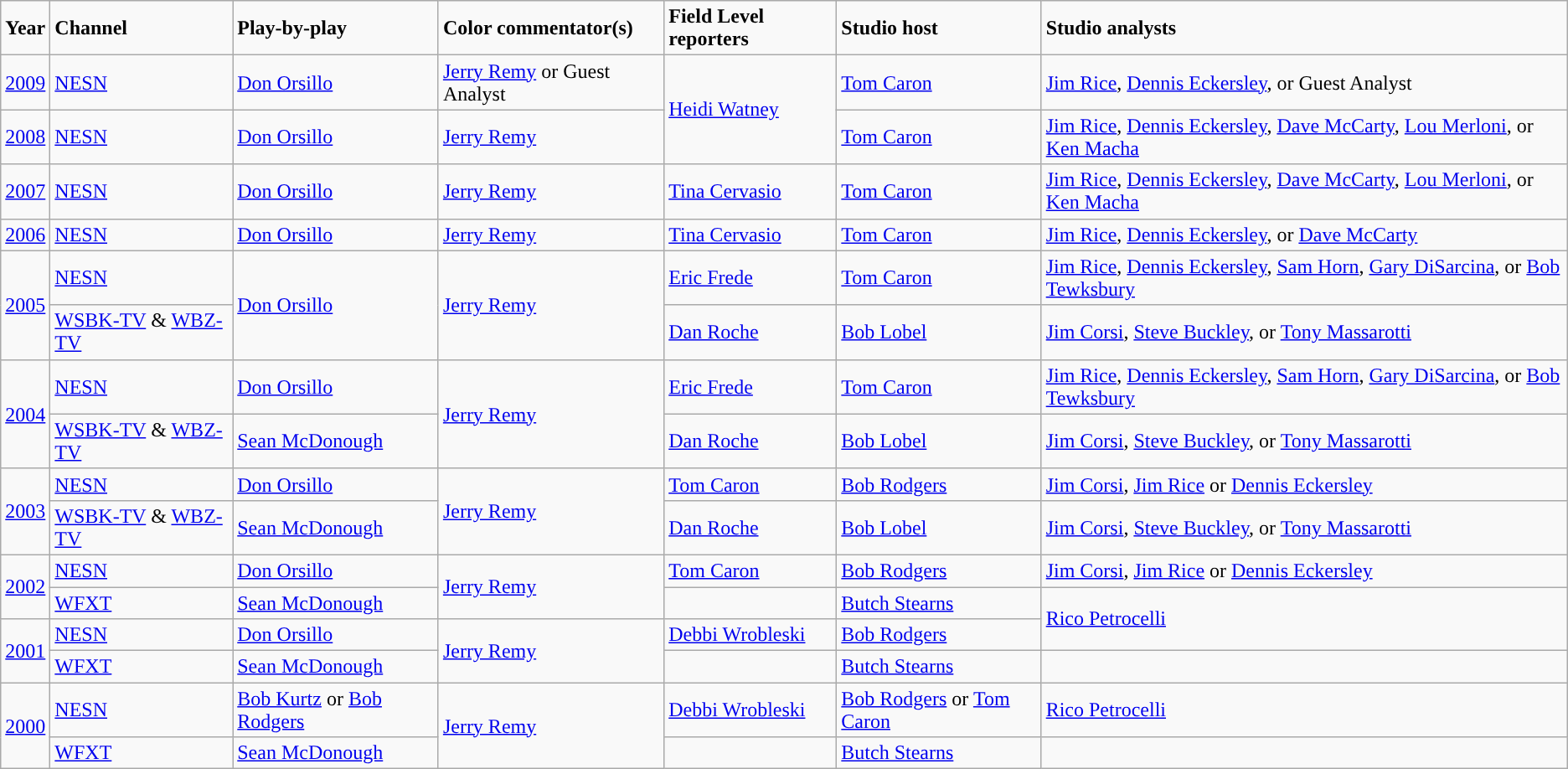<table class="wikitable">
<tr>
<td><strong>Year</strong></td>
<td><strong>Channel</strong></td>
<td><strong>Play-by-play</strong></td>
<td><strong>Color commentator(s)</strong></td>
<td><strong>Field Level reporters</strong></td>
<td><strong>Studio host</strong></td>
<td><strong>Studio analysts</strong></td>
</tr>
<tr>
<td><a href='#'>2009</a></td>
<td><a href='#'>NESN</a></td>
<td><a href='#'>Don Orsillo</a></td>
<td><a href='#'>Jerry Remy</a> or Guest Analyst</td>
<td rowspan=2><a href='#'>Heidi Watney</a></td>
<td><a href='#'>Tom Caron</a></td>
<td><a href='#'>Jim Rice</a>, <a href='#'>Dennis Eckersley</a>, or Guest Analyst</td>
</tr>
<tr>
<td><a href='#'>2008</a></td>
<td><a href='#'>NESN</a></td>
<td><a href='#'>Don Orsillo</a></td>
<td><a href='#'>Jerry Remy</a></td>
<td><a href='#'>Tom Caron</a></td>
<td><a href='#'>Jim Rice</a>, <a href='#'>Dennis Eckersley</a>, <a href='#'>Dave McCarty</a>, <a href='#'>Lou Merloni</a>, or <a href='#'>Ken Macha</a></td>
</tr>
<tr>
<td><a href='#'>2007</a></td>
<td><a href='#'>NESN</a></td>
<td><a href='#'>Don Orsillo</a></td>
<td><a href='#'>Jerry Remy</a></td>
<td><a href='#'>Tina Cervasio</a></td>
<td><a href='#'>Tom Caron</a></td>
<td><a href='#'>Jim Rice</a>, <a href='#'>Dennis Eckersley</a>, <a href='#'>Dave McCarty</a>, <a href='#'>Lou Merloni</a>, or <a href='#'>Ken Macha</a></td>
</tr>
<tr>
<td><a href='#'>2006</a></td>
<td><a href='#'>NESN</a></td>
<td><a href='#'>Don Orsillo</a></td>
<td><a href='#'>Jerry Remy</a></td>
<td><a href='#'>Tina Cervasio</a></td>
<td><a href='#'>Tom Caron</a></td>
<td><a href='#'>Jim Rice</a>, <a href='#'>Dennis Eckersley</a>, or <a href='#'>Dave McCarty</a></td>
</tr>
<tr>
<td rowspan=2><a href='#'>2005</a></td>
<td><a href='#'>NESN</a></td>
<td rowspan="2"><a href='#'>Don Orsillo</a></td>
<td rowspan="2"><a href='#'>Jerry Remy</a></td>
<td><a href='#'>Eric Frede</a></td>
<td><a href='#'>Tom Caron</a></td>
<td><a href='#'>Jim Rice</a>, <a href='#'>Dennis Eckersley</a>, <a href='#'>Sam Horn</a>, <a href='#'>Gary DiSarcina</a>, or <a href='#'>Bob Tewksbury</a></td>
</tr>
<tr>
<td><a href='#'>WSBK-TV</a> & <a href='#'>WBZ-TV</a></td>
<td><a href='#'>Dan Roche</a></td>
<td><a href='#'>Bob Lobel</a></td>
<td><a href='#'>Jim Corsi</a>, <a href='#'>Steve Buckley</a>, or <a href='#'>Tony Massarotti</a></td>
</tr>
<tr>
<td rowspan=2><a href='#'>2004</a></td>
<td><a href='#'>NESN</a></td>
<td><a href='#'>Don Orsillo</a></td>
<td rowspan="2"><a href='#'>Jerry Remy</a></td>
<td><a href='#'>Eric Frede</a></td>
<td><a href='#'>Tom Caron</a></td>
<td><a href='#'>Jim Rice</a>, <a href='#'>Dennis Eckersley</a>, <a href='#'>Sam Horn</a>, <a href='#'>Gary DiSarcina</a>, or <a href='#'>Bob Tewksbury</a></td>
</tr>
<tr>
<td><a href='#'>WSBK-TV</a> & <a href='#'>WBZ-TV</a></td>
<td><a href='#'>Sean McDonough</a></td>
<td><a href='#'>Dan Roche</a></td>
<td><a href='#'>Bob Lobel</a></td>
<td><a href='#'>Jim Corsi</a>, <a href='#'>Steve Buckley</a>, or <a href='#'>Tony Massarotti</a></td>
</tr>
<tr>
<td rowspan=2><a href='#'>2003</a></td>
<td><a href='#'>NESN</a></td>
<td><a href='#'>Don Orsillo</a></td>
<td rowspan="2"><a href='#'>Jerry Remy</a></td>
<td><a href='#'>Tom Caron</a></td>
<td><a href='#'>Bob Rodgers</a></td>
<td><a href='#'>Jim Corsi</a>, <a href='#'>Jim Rice</a> or <a href='#'>Dennis Eckersley</a></td>
</tr>
<tr>
<td><a href='#'>WSBK-TV</a> & <a href='#'>WBZ-TV</a></td>
<td><a href='#'>Sean McDonough</a></td>
<td><a href='#'>Dan Roche</a></td>
<td><a href='#'>Bob Lobel</a></td>
<td><a href='#'>Jim Corsi</a>, <a href='#'>Steve Buckley</a>, or <a href='#'>Tony Massarotti</a></td>
</tr>
<tr>
<td rowspan=2><a href='#'>2002</a></td>
<td><a href='#'>NESN</a></td>
<td><a href='#'>Don Orsillo</a></td>
<td rowspan="2"><a href='#'>Jerry Remy</a></td>
<td><a href='#'>Tom Caron</a></td>
<td><a href='#'>Bob Rodgers</a></td>
<td><a href='#'>Jim Corsi</a>, <a href='#'>Jim Rice</a> or <a href='#'>Dennis Eckersley</a></td>
</tr>
<tr>
<td><a href='#'>WFXT</a></td>
<td><a href='#'>Sean McDonough</a></td>
<td></td>
<td><a href='#'>Butch Stearns</a></td>
<td rowspan=2><a href='#'>Rico Petrocelli</a></td>
</tr>
<tr>
<td rowspan=2><a href='#'>2001</a></td>
<td><a href='#'>NESN</a></td>
<td><a href='#'>Don Orsillo</a></td>
<td rowspan="2"><a href='#'>Jerry Remy</a></td>
<td><a href='#'>Debbi Wrobleski</a></td>
<td><a href='#'>Bob Rodgers</a></td>
</tr>
<tr>
<td><a href='#'>WFXT</a></td>
<td><a href='#'>Sean McDonough</a></td>
<td></td>
<td><a href='#'>Butch Stearns</a></td>
<td></td>
</tr>
<tr>
<td rowspan=2><a href='#'>2000</a></td>
<td><a href='#'>NESN</a></td>
<td><a href='#'>Bob Kurtz</a> or <a href='#'>Bob Rodgers</a></td>
<td rowspan="2"><a href='#'>Jerry Remy</a></td>
<td><a href='#'>Debbi Wrobleski</a></td>
<td><a href='#'>Bob Rodgers</a> or <a href='#'>Tom Caron</a></td>
<td><a href='#'>Rico Petrocelli</a></td>
</tr>
<tr>
<td><a href='#'>WFXT</a></td>
<td><a href='#'>Sean McDonough</a></td>
<td></td>
<td><a href='#'>Butch Stearns</a></td>
<td></td>
</tr>
</table>
